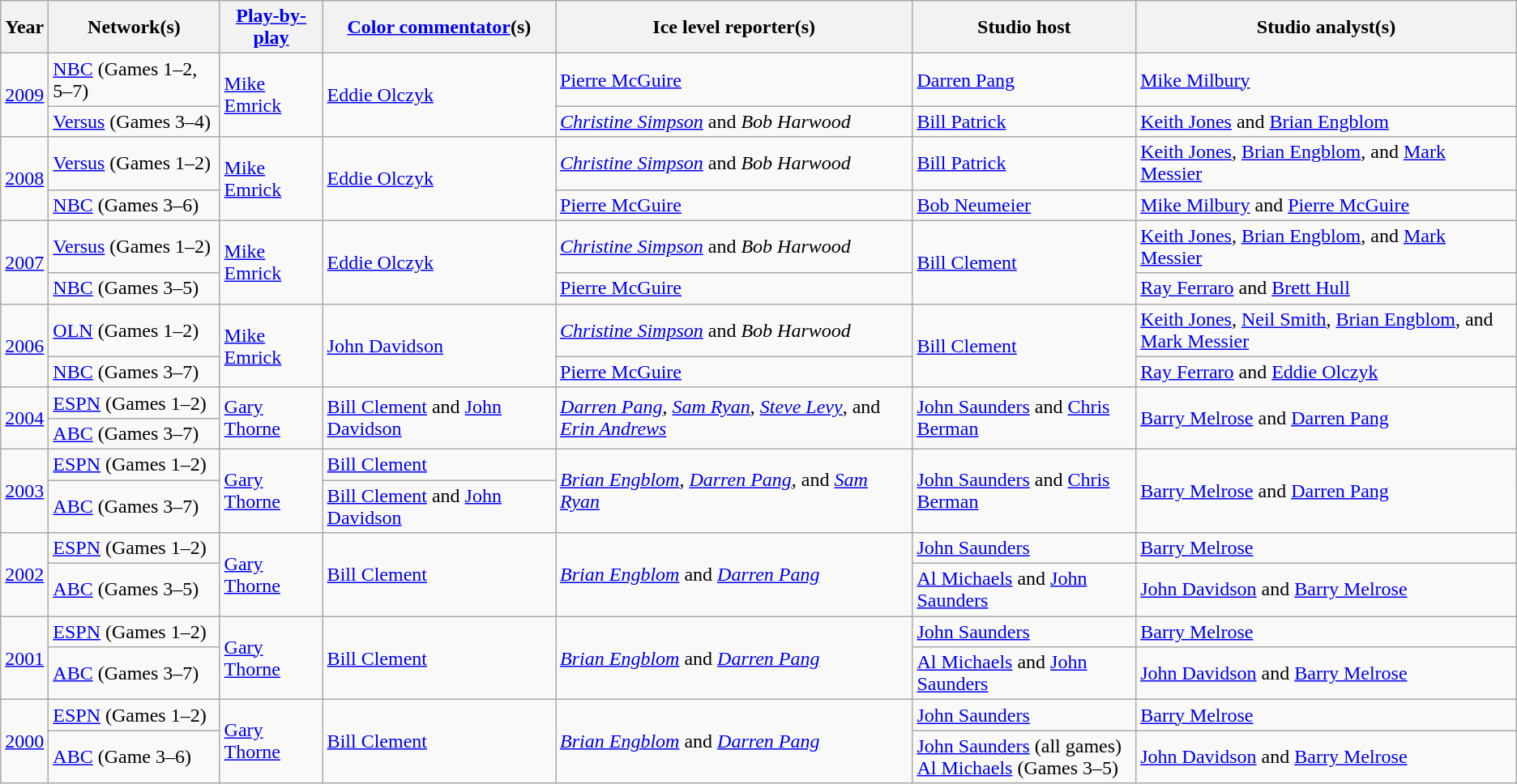<table class="wikitable">
<tr>
<th>Year</th>
<th>Network(s)</th>
<th><a href='#'>Play-by-play</a></th>
<th><a href='#'>Color commentator</a>(s)</th>
<th>Ice level reporter(s)</th>
<th>Studio host</th>
<th>Studio analyst(s)</th>
</tr>
<tr>
<td rowspan="2"><a href='#'>2009</a></td>
<td><a href='#'>NBC</a> (Games 1–2, 5–7)</td>
<td rowspan="2"><a href='#'>Mike Emrick</a></td>
<td rowspan="2"><a href='#'>Eddie Olczyk</a></td>
<td><a href='#'>Pierre McGuire</a></td>
<td><a href='#'>Darren Pang</a></td>
<td><a href='#'>Mike Milbury</a></td>
</tr>
<tr>
<td><a href='#'>Versus</a> (Games 3–4)</td>
<td><em><a href='#'>Christine Simpson</a></em> and <em>Bob Harwood</em></td>
<td><a href='#'>Bill Patrick</a></td>
<td><a href='#'>Keith Jones</a> and <a href='#'>Brian Engblom</a></td>
</tr>
<tr>
<td rowspan="2"><a href='#'>2008</a></td>
<td><a href='#'>Versus</a> (Games 1–2)</td>
<td rowspan="2"><a href='#'>Mike Emrick</a></td>
<td rowspan="2"><a href='#'>Eddie Olczyk</a></td>
<td><em><a href='#'>Christine Simpson</a></em> and <em>Bob Harwood</em></td>
<td><a href='#'>Bill Patrick</a></td>
<td><a href='#'>Keith Jones</a>, <a href='#'>Brian Engblom</a>, and <a href='#'>Mark Messier</a></td>
</tr>
<tr>
<td><a href='#'>NBC</a> (Games 3–6)</td>
<td><a href='#'>Pierre McGuire</a></td>
<td><a href='#'>Bob Neumeier</a></td>
<td><a href='#'>Mike Milbury</a> and <a href='#'>Pierre McGuire</a></td>
</tr>
<tr>
<td rowspan="2"><a href='#'>2007</a></td>
<td><a href='#'>Versus</a> (Games 1–2)</td>
<td rowspan="2"><a href='#'>Mike Emrick</a></td>
<td rowspan="2"><a href='#'>Eddie Olczyk</a></td>
<td><em><a href='#'>Christine Simpson</a></em> and <em>Bob Harwood</em></td>
<td rowspan="2"><a href='#'>Bill Clement</a></td>
<td><a href='#'>Keith Jones</a>, <a href='#'>Brian Engblom</a>, and <a href='#'>Mark Messier</a></td>
</tr>
<tr>
<td><a href='#'>NBC</a> (Games 3–5)</td>
<td><a href='#'>Pierre McGuire</a></td>
<td><a href='#'>Ray Ferraro</a> and <a href='#'>Brett Hull</a></td>
</tr>
<tr>
<td rowspan="2"><a href='#'>2006</a></td>
<td><a href='#'>OLN</a> (Games 1–2)</td>
<td rowspan="2"><a href='#'>Mike Emrick</a></td>
<td rowspan="2"><a href='#'>John Davidson</a></td>
<td><em><a href='#'>Christine Simpson</a></em> and <em>Bob Harwood</em></td>
<td rowspan="2"><a href='#'>Bill Clement</a></td>
<td><a href='#'>Keith Jones</a>, <a href='#'>Neil Smith</a>, <a href='#'>Brian Engblom</a>, and <a href='#'>Mark Messier</a></td>
</tr>
<tr>
<td><a href='#'>NBC</a> (Games 3–7)</td>
<td><a href='#'>Pierre McGuire</a></td>
<td><a href='#'>Ray Ferraro</a> and <a href='#'>Eddie Olczyk</a></td>
</tr>
<tr>
<td rowspan="2"><a href='#'>2004</a></td>
<td><a href='#'>ESPN</a> (Games 1–2)</td>
<td rowspan="2"><a href='#'>Gary Thorne</a></td>
<td rowspan="2"><a href='#'>Bill Clement</a> and <a href='#'>John Davidson</a></td>
<td rowspan="2"><em><a href='#'>Darren Pang</a></em>, <em><a href='#'>Sam Ryan</a></em>, <em><a href='#'>Steve Levy</a></em>, and <em><a href='#'>Erin Andrews</a></em></td>
<td rowspan="2"><a href='#'>John Saunders</a> and <a href='#'>Chris Berman</a></td>
<td rowspan="2"><a href='#'>Barry Melrose</a> and <a href='#'>Darren Pang</a></td>
</tr>
<tr>
<td><a href='#'>ABC</a> (Games 3–7)</td>
</tr>
<tr>
<td rowspan="2"><a href='#'>2003</a></td>
<td><a href='#'>ESPN</a> (Games 1–2)</td>
<td rowspan="2"><a href='#'>Gary Thorne</a></td>
<td><a href='#'>Bill Clement</a></td>
<td rowspan="2"><em><a href='#'>Brian Engblom</a></em>, <em><a href='#'>Darren Pang</a></em>, and <em><a href='#'>Sam Ryan</a></em></td>
<td rowspan="2"><a href='#'>John Saunders</a> and <a href='#'>Chris Berman</a></td>
<td rowspan="2"><a href='#'>Barry Melrose</a> and <a href='#'>Darren Pang</a></td>
</tr>
<tr>
<td><a href='#'>ABC</a> (Games 3–7)</td>
<td><a href='#'>Bill Clement</a> and <a href='#'>John Davidson</a></td>
</tr>
<tr>
<td rowspan="2"><a href='#'>2002</a></td>
<td><a href='#'>ESPN</a> (Games 1–2)</td>
<td rowspan="2"><a href='#'>Gary Thorne</a></td>
<td rowspan="2"><a href='#'>Bill Clement</a></td>
<td rowspan="2"><em><a href='#'>Brian Engblom</a></em> and <em><a href='#'>Darren Pang</a></em></td>
<td><a href='#'>John Saunders</a></td>
<td><a href='#'>Barry Melrose</a></td>
</tr>
<tr>
<td><a href='#'>ABC</a> (Games 3–5)</td>
<td><a href='#'>Al Michaels</a> and <a href='#'>John Saunders</a></td>
<td><a href='#'>John Davidson</a> and <a href='#'>Barry Melrose</a></td>
</tr>
<tr>
<td rowspan="2"><a href='#'>2001</a></td>
<td><a href='#'>ESPN</a> (Games 1–2)</td>
<td rowspan="2"><a href='#'>Gary Thorne</a></td>
<td rowspan="2"><a href='#'>Bill Clement</a></td>
<td rowspan="2"><em><a href='#'>Brian Engblom</a></em> and <em><a href='#'>Darren Pang</a></em></td>
<td><a href='#'>John Saunders</a></td>
<td><a href='#'>Barry Melrose</a></td>
</tr>
<tr>
<td><a href='#'>ABC</a> (Games 3–7)</td>
<td><a href='#'>Al Michaels</a> and <a href='#'>John Saunders</a></td>
<td><a href='#'>John Davidson</a> and <a href='#'>Barry Melrose</a></td>
</tr>
<tr>
<td rowspan="2"><a href='#'>2000</a></td>
<td><a href='#'>ESPN</a> (Games 1–2)</td>
<td rowspan="2"><a href='#'>Gary Thorne</a></td>
<td rowspan="2"><a href='#'>Bill Clement</a></td>
<td rowspan="2"><em><a href='#'>Brian Engblom</a></em> and <em><a href='#'>Darren Pang</a></em></td>
<td><a href='#'>John Saunders</a></td>
<td><a href='#'>Barry Melrose</a></td>
</tr>
<tr>
<td><a href='#'>ABC</a> (Game 3–6)</td>
<td><a href='#'>John Saunders</a> (all games)<br><a href='#'>Al Michaels</a> (Games 3–5)</td>
<td><a href='#'>John Davidson</a> and <a href='#'>Barry Melrose</a></td>
</tr>
</table>
